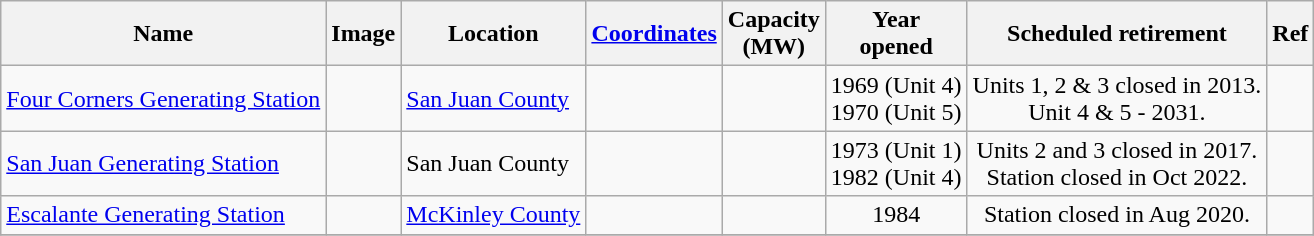<table class="wikitable sortable">
<tr>
<th>Name</th>
<th>Image</th>
<th>Location</th>
<th><a href='#'>Coordinates</a></th>
<th>Capacity<br>(MW)</th>
<th>Year<br>opened</th>
<th>Scheduled retirement</th>
<th>Ref</th>
</tr>
<tr>
<td><a href='#'>Four Corners Generating Station</a></td>
<td></td>
<td><a href='#'>San Juan County</a></td>
<td></td>
<td align=center></td>
<td align=center>1969 (Unit 4)<br>1970 (Unit 5)<br></td>
<td align=center>Units 1, 2 & 3 closed in 2013.<br>Unit 4 & 5 - 2031.</td>
<td></td>
</tr>
<tr>
<td><a href='#'>San Juan Generating Station</a></td>
<td></td>
<td>San Juan County</td>
<td></td>
<td align=center></td>
<td align=center>1973 (Unit 1)<br>1982 (Unit 4)</td>
<td align=center>Units 2 and 3 closed in 2017.<br>Station closed in Oct 2022.</td>
<td></td>
</tr>
<tr>
<td><a href='#'>Escalante Generating Station</a></td>
<td></td>
<td><a href='#'>McKinley County</a></td>
<td></td>
<td align=center></td>
<td align=center>1984</td>
<td align=center>Station closed in Aug 2020.</td>
<td></td>
</tr>
<tr>
</tr>
</table>
